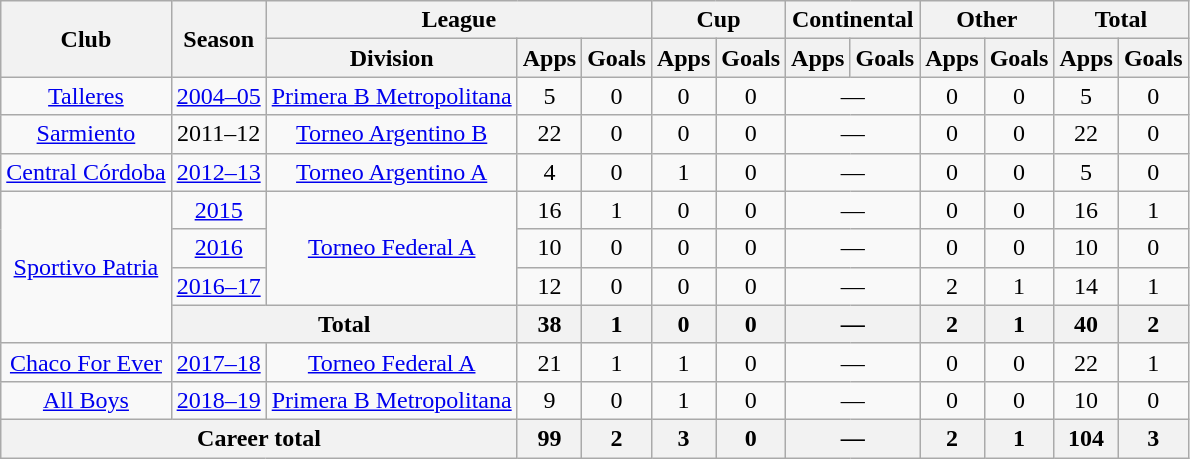<table class="wikitable" style="text-align:center">
<tr>
<th rowspan="2">Club</th>
<th rowspan="2">Season</th>
<th colspan="3">League</th>
<th colspan="2">Cup</th>
<th colspan="2">Continental</th>
<th colspan="2">Other</th>
<th colspan="2">Total</th>
</tr>
<tr>
<th>Division</th>
<th>Apps</th>
<th>Goals</th>
<th>Apps</th>
<th>Goals</th>
<th>Apps</th>
<th>Goals</th>
<th>Apps</th>
<th>Goals</th>
<th>Apps</th>
<th>Goals</th>
</tr>
<tr>
<td rowspan="1"><a href='#'>Talleres</a></td>
<td><a href='#'>2004–05</a></td>
<td rowspan="1"><a href='#'>Primera B Metropolitana</a></td>
<td>5</td>
<td>0</td>
<td>0</td>
<td>0</td>
<td colspan="2">—</td>
<td>0</td>
<td>0</td>
<td>5</td>
<td>0</td>
</tr>
<tr>
<td rowspan="1"><a href='#'>Sarmiento</a></td>
<td>2011–12</td>
<td rowspan="1"><a href='#'>Torneo Argentino B</a></td>
<td>22</td>
<td>0</td>
<td>0</td>
<td>0</td>
<td colspan="2">—</td>
<td>0</td>
<td>0</td>
<td>22</td>
<td>0</td>
</tr>
<tr>
<td rowspan="1"><a href='#'>Central Córdoba</a></td>
<td><a href='#'>2012–13</a></td>
<td rowspan="1"><a href='#'>Torneo Argentino A</a></td>
<td>4</td>
<td>0</td>
<td>1</td>
<td>0</td>
<td colspan="2">—</td>
<td>0</td>
<td>0</td>
<td>5</td>
<td>0</td>
</tr>
<tr>
<td rowspan="4"><a href='#'>Sportivo Patria</a></td>
<td><a href='#'>2015</a></td>
<td rowspan="3"><a href='#'>Torneo Federal A</a></td>
<td>16</td>
<td>1</td>
<td>0</td>
<td>0</td>
<td colspan="2">—</td>
<td>0</td>
<td>0</td>
<td>16</td>
<td>1</td>
</tr>
<tr>
<td><a href='#'>2016</a></td>
<td>10</td>
<td>0</td>
<td>0</td>
<td>0</td>
<td colspan="2">—</td>
<td>0</td>
<td>0</td>
<td>10</td>
<td>0</td>
</tr>
<tr>
<td><a href='#'>2016–17</a></td>
<td>12</td>
<td>0</td>
<td>0</td>
<td>0</td>
<td colspan="2">—</td>
<td>2</td>
<td>1</td>
<td>14</td>
<td>1</td>
</tr>
<tr>
<th colspan="2">Total</th>
<th>38</th>
<th>1</th>
<th>0</th>
<th>0</th>
<th colspan="2">—</th>
<th>2</th>
<th>1</th>
<th>40</th>
<th>2</th>
</tr>
<tr>
<td rowspan="1"><a href='#'>Chaco For Ever</a></td>
<td><a href='#'>2017–18</a></td>
<td rowspan="1"><a href='#'>Torneo Federal A</a></td>
<td>21</td>
<td>1</td>
<td>1</td>
<td>0</td>
<td colspan="2">—</td>
<td>0</td>
<td>0</td>
<td>22</td>
<td>1</td>
</tr>
<tr>
<td rowspan="1"><a href='#'>All Boys</a></td>
<td><a href='#'>2018–19</a></td>
<td rowspan="1"><a href='#'>Primera B Metropolitana</a></td>
<td>9</td>
<td>0</td>
<td>1</td>
<td>0</td>
<td colspan="2">—</td>
<td>0</td>
<td>0</td>
<td>10</td>
<td>0</td>
</tr>
<tr>
<th colspan="3">Career total</th>
<th>99</th>
<th>2</th>
<th>3</th>
<th>0</th>
<th colspan="2">—</th>
<th>2</th>
<th>1</th>
<th>104</th>
<th>3</th>
</tr>
</table>
